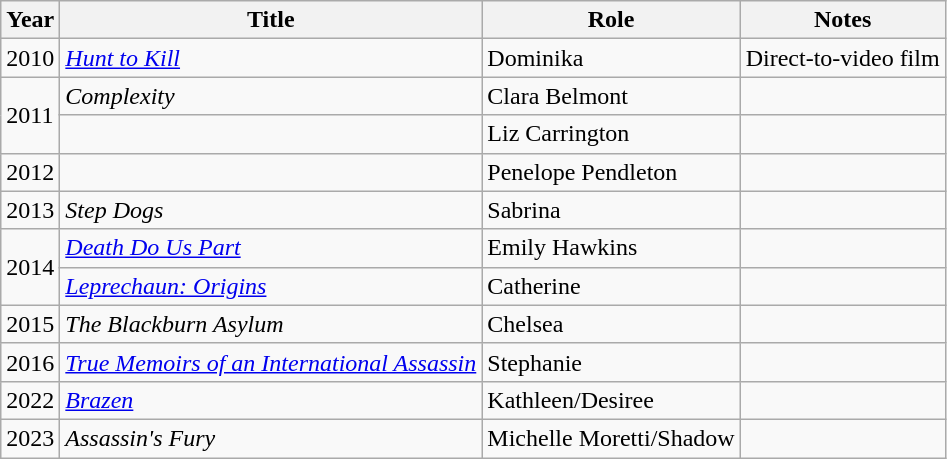<table class="wikitable sortable">
<tr>
<th>Year</th>
<th>Title</th>
<th>Role</th>
<th class="unsortable">Notes</th>
</tr>
<tr>
<td>2010</td>
<td><em><a href='#'>Hunt to Kill</a></em></td>
<td>Dominika</td>
<td>Direct-to-video film</td>
</tr>
<tr>
<td rowspan="2">2011</td>
<td><em>Complexity</em></td>
<td>Clara Belmont</td>
<td></td>
</tr>
<tr>
<td><em></em></td>
<td>Liz Carrington</td>
<td></td>
</tr>
<tr>
<td>2012</td>
<td><em></em></td>
<td>Penelope Pendleton</td>
<td></td>
</tr>
<tr>
<td>2013</td>
<td><em>Step Dogs</em></td>
<td>Sabrina</td>
<td></td>
</tr>
<tr>
<td rowspan="2">2014</td>
<td><em><a href='#'>Death Do Us Part</a></em></td>
<td>Emily Hawkins</td>
<td></td>
</tr>
<tr>
<td><em><a href='#'>Leprechaun: Origins</a></em></td>
<td>Catherine</td>
<td></td>
</tr>
<tr>
<td>2015</td>
<td><em>The Blackburn Asylum</em></td>
<td>Chelsea</td>
<td></td>
</tr>
<tr>
<td>2016</td>
<td><em><a href='#'>True Memoirs of an International Assassin</a></em></td>
<td>Stephanie</td>
<td></td>
</tr>
<tr>
<td>2022</td>
<td><em><a href='#'>Brazen</a></em></td>
<td>Kathleen/Desiree</td>
<td></td>
</tr>
<tr>
<td>2023</td>
<td><em>Assassin's Fury</em></td>
<td>Michelle Moretti/Shadow</td>
<td></td>
</tr>
</table>
